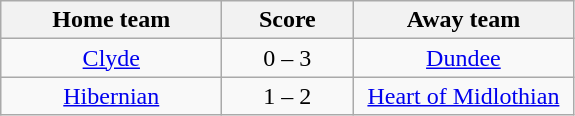<table class="wikitable" style="text-align: center">
<tr>
<th width=140>Home team</th>
<th width=80>Score</th>
<th width=140>Away team</th>
</tr>
<tr>
<td><a href='#'>Clyde</a></td>
<td>0 – 3</td>
<td><a href='#'>Dundee</a></td>
</tr>
<tr>
<td><a href='#'>Hibernian</a></td>
<td>1 – 2</td>
<td><a href='#'>Heart of Midlothian</a></td>
</tr>
</table>
